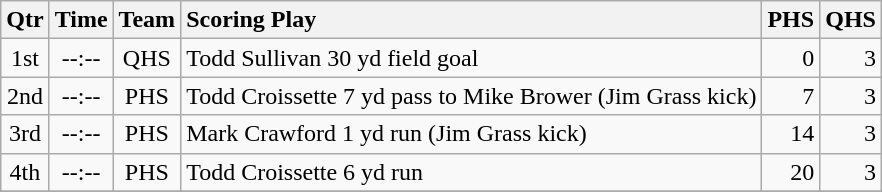<table class="wikitable">
<tr>
<th style="text-align: center;">Qtr</th>
<th style="text-align: center;">Time</th>
<th style="text-align: center;">Team</th>
<th style="text-align: left;">Scoring Play</th>
<th style="text-align: right;">PHS</th>
<th style="text-align: right;">QHS</th>
</tr>
<tr>
<td style="text-align: center;">1st</td>
<td style="text-align: center;">--:--</td>
<td style="text-align: center;">QHS</td>
<td style="text-align: left;">Todd Sullivan 30 yd field goal</td>
<td style="text-align: right;">0</td>
<td style="text-align: right;">3</td>
</tr>
<tr>
<td style="text-align: center;">2nd</td>
<td style="text-align: center;">--:--</td>
<td style="text-align: center;">PHS</td>
<td style="text-align: left;">Todd Croissette 7 yd pass to Mike Brower (Jim Grass kick)</td>
<td style="text-align: right;">7</td>
<td style="text-align: right;">3</td>
</tr>
<tr>
<td style="text-align: center;">3rd</td>
<td style="text-align: center;">--:--</td>
<td style="text-align: center;">PHS</td>
<td style="text-align: left;">Mark Crawford 1 yd run (Jim Grass kick)</td>
<td style="text-align: right;">14</td>
<td style="text-align: right;">3</td>
</tr>
<tr>
<td style="text-align: center;">4th</td>
<td style="text-align: center;">--:--</td>
<td style="text-align: center;">PHS</td>
<td style="text-align: left;">Todd Croissette 6 yd run</td>
<td style="text-align: right;">20</td>
<td style="text-align: right;">3</td>
</tr>
<tr>
</tr>
</table>
